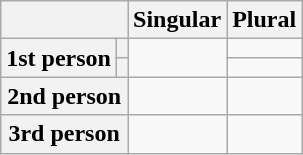<table class="wikitable" style="text-align:center;">
<tr>
<th colspan="2"></th>
<th>Singular</th>
<th>Plural</th>
</tr>
<tr>
<th rowspan="2">1st person</th>
<th></th>
<td rowspan="2"></td>
<td></td>
</tr>
<tr>
<th></th>
<td></td>
</tr>
<tr>
<th colspan="2">2nd person</th>
<td></td>
<td></td>
</tr>
<tr>
<th colspan="2">3rd person</th>
<td></td>
<td></td>
</tr>
</table>
